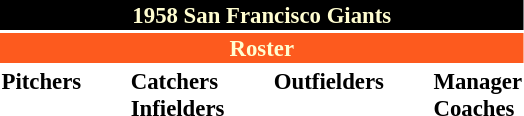<table class="toccolours" style="font-size: 95%;">
<tr>
<th colspan="10" style="background-color: black; color: #FFFDD0; text-align: center;">1958 San Francisco Giants</th>
</tr>
<tr>
<td colspan="10" style="background-color: #fd5a1e; color: #FFFDD0; text-align: center;"><strong>Roster</strong></td>
</tr>
<tr>
<td valign="top"><strong>Pitchers</strong><br>















</td>
<td width="25px"></td>
<td valign="top"><strong>Catchers</strong><br>


<strong>Infielders</strong>








</td>
<td width="25px"></td>
<td valign="top"><strong>Outfielders</strong><br>








</td>
<td width="25px"></td>
<td valign="top"><strong>Manager</strong><br>
<strong>Coaches</strong>




</td>
</tr>
<tr>
</tr>
</table>
